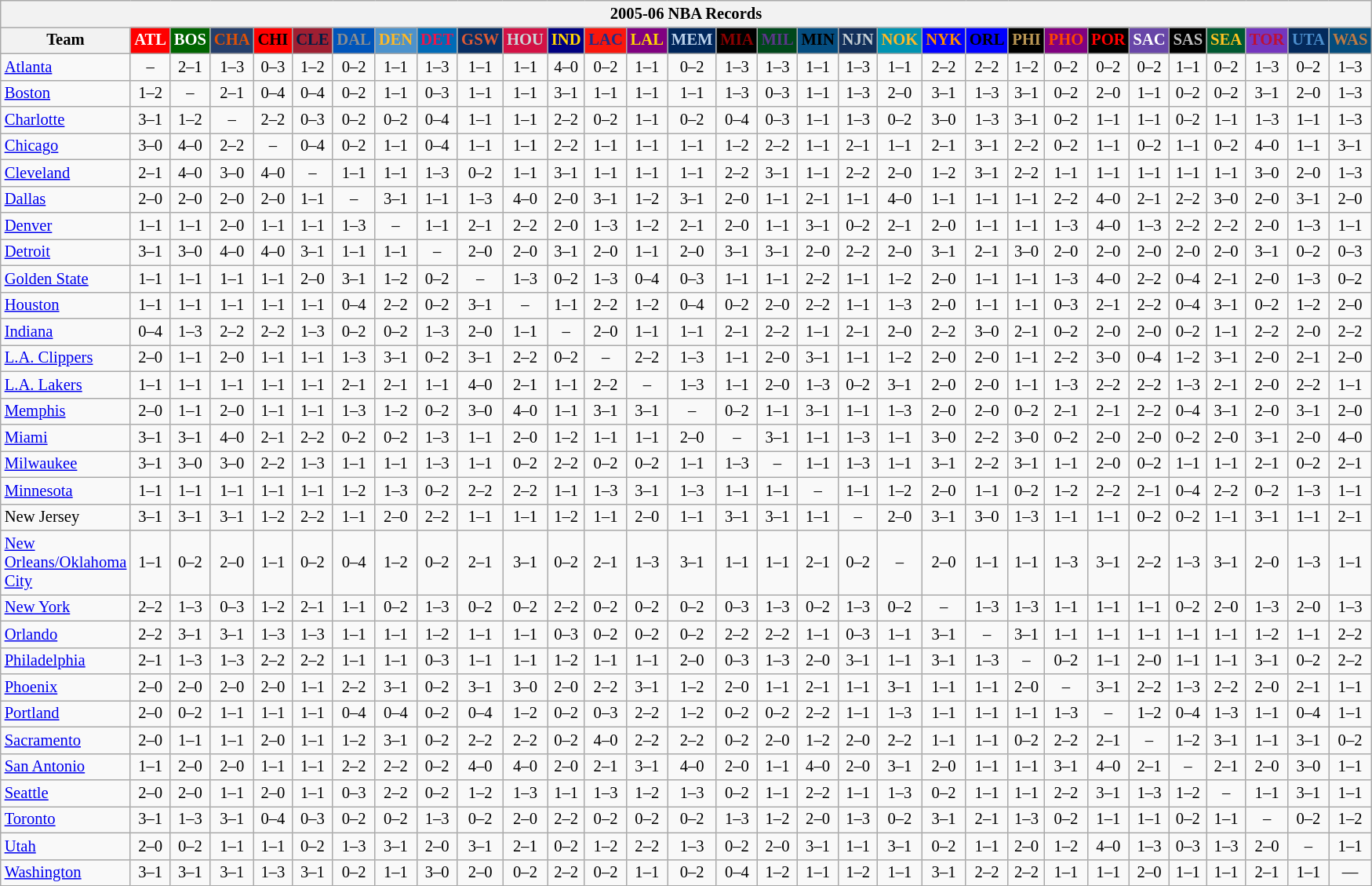<table class="wikitable" style="font-size:86%; text-align:center;">
<tr>
<th colspan=31>2005-06 NBA Records</th>
</tr>
<tr>
<th width=100>Team</th>
<th style="background:#FF0000;color:#FFFFFF;width=35">ATL</th>
<th style="background:#006400;color:#FFFFFF;width=35">BOS</th>
<th style="background:#253E6A;color:#DF5106;width=35">CHA</th>
<th style="background:#FF0000;color:#000000;width=35">CHI</th>
<th style="background:#9F1F32;color:#001D43;width=35">CLE</th>
<th style="background:#0055BA;color:#898D8F;width=35">DAL</th>
<th style="background:#4C92CC;color:#FDB827;width=35">DEN</th>
<th style="background:#006BB7;color:#ED164B;width=35">DET</th>
<th style="background:#072E63;color:#DC5A34;width=35">GSW</th>
<th style="background:#D31145;color:#CBD4D8;width=35">HOU</th>
<th style="background:#000080;color:#FFD700;width=35">IND</th>
<th style="background:#F9160D;color:#1A2E8B;width=35">LAC</th>
<th style="background:#800080;color:#FFD700;width=35">LAL</th>
<th style="background:#00265B;color:#BAD1EB;width=35">MEM</th>
<th style="background:#000000;color:#8B0000;width=35">MIA</th>
<th style="background:#00471B;color:#5C378A;width=35">MIL</th>
<th style="background:#044D80;color:#000000;width=35">MIN</th>
<th style="background:#12305B;color:#C4CED4;width=35">NJN</th>
<th style="background:#0093B1;color:#FDB827;width=35">NOK</th>
<th style="background:#0000FF;color:#FF8C00;width=35">NYK</th>
<th style="background:#0000FF;color:#000000;width=35">ORL</th>
<th style="background:#000000;color:#BB9754;width=35">PHI</th>
<th style="background:#800080;color:#FF4500;width=35">PHO</th>
<th style="background:#000000;color:#FF0000;width=35">POR</th>
<th style="background:#6846A8;color:#FFFFFF;width=35">SAC</th>
<th style="background:#000000;color:#C0C0C0;width=35">SAS</th>
<th style="background:#005831;color:#FFC322;width=35">SEA</th>
<th style="background:#7436BF;color:#BE0F34;width=35">TOR</th>
<th style="background:#042A5C;color:#4C8ECC;width=35">UTA</th>
<th style="background:#044D7D;color:#BC7A44;width=35">WAS</th>
</tr>
<tr>
<td style="text-align:left;"><a href='#'>Atlanta</a></td>
<td>–</td>
<td>2–1</td>
<td>1–3</td>
<td>0–3</td>
<td>1–2</td>
<td>0–2</td>
<td>1–1</td>
<td>1–3</td>
<td>1–1</td>
<td>1–1</td>
<td>4–0</td>
<td>0–2</td>
<td>1–1</td>
<td>0–2</td>
<td>1–3</td>
<td>1–3</td>
<td>1–1</td>
<td>1–3</td>
<td>1–1</td>
<td>2–2</td>
<td>2–2</td>
<td>1–2</td>
<td>0–2</td>
<td>0–2</td>
<td>0–2</td>
<td>1–1</td>
<td>0–2</td>
<td>1–3</td>
<td>0–2</td>
<td>1–3</td>
</tr>
<tr>
<td style="text-align:left;"><a href='#'>Boston</a></td>
<td>1–2</td>
<td>–</td>
<td>2–1</td>
<td>0–4</td>
<td>0–4</td>
<td>0–2</td>
<td>1–1</td>
<td>0–3</td>
<td>1–1</td>
<td>1–1</td>
<td>3–1</td>
<td>1–1</td>
<td>1–1</td>
<td>1–1</td>
<td>1–3</td>
<td>0–3</td>
<td>1–1</td>
<td>1–3</td>
<td>2–0</td>
<td>3–1</td>
<td>1–3</td>
<td>3–1</td>
<td>0–2</td>
<td>2–0</td>
<td>1–1</td>
<td>0–2</td>
<td>0–2</td>
<td>3–1</td>
<td>2–0</td>
<td>1–3</td>
</tr>
<tr>
<td style="text-align:left;"><a href='#'>Charlotte</a></td>
<td>3–1</td>
<td>1–2</td>
<td>–</td>
<td>2–2</td>
<td>0–3</td>
<td>0–2</td>
<td>0–2</td>
<td>0–4</td>
<td>1–1</td>
<td>1–1</td>
<td>2–2</td>
<td>0–2</td>
<td>1–1</td>
<td>0–2</td>
<td>0–4</td>
<td>0–3</td>
<td>1–1</td>
<td>1–3</td>
<td>0–2</td>
<td>3–0</td>
<td>1–3</td>
<td>3–1</td>
<td>0–2</td>
<td>1–1</td>
<td>1–1</td>
<td>0–2</td>
<td>1–1</td>
<td>1–3</td>
<td>1–1</td>
<td>1–3</td>
</tr>
<tr>
<td style="text-align:left;"><a href='#'>Chicago</a></td>
<td>3–0</td>
<td>4–0</td>
<td>2–2</td>
<td>–</td>
<td>0–4</td>
<td>0–2</td>
<td>1–1</td>
<td>0–4</td>
<td>1–1</td>
<td>1–1</td>
<td>2–2</td>
<td>1–1</td>
<td>1–1</td>
<td>1–1</td>
<td>1–2</td>
<td>2–2</td>
<td>1–1</td>
<td>2–1</td>
<td>1–1</td>
<td>2–1</td>
<td>3–1</td>
<td>2–2</td>
<td>0–2</td>
<td>1–1</td>
<td>0–2</td>
<td>1–1</td>
<td>0–2</td>
<td>4–0</td>
<td>1–1</td>
<td>3–1</td>
</tr>
<tr>
<td style="text-align:left;"><a href='#'>Cleveland</a></td>
<td>2–1</td>
<td>4–0</td>
<td>3–0</td>
<td>4–0</td>
<td>–</td>
<td>1–1</td>
<td>1–1</td>
<td>1–3</td>
<td>0–2</td>
<td>1–1</td>
<td>3–1</td>
<td>1–1</td>
<td>1–1</td>
<td>1–1</td>
<td>2–2</td>
<td>3–1</td>
<td>1–1</td>
<td>2–2</td>
<td>2–0</td>
<td>1–2</td>
<td>3–1</td>
<td>2–2</td>
<td>1–1</td>
<td>1–1</td>
<td>1–1</td>
<td>1–1</td>
<td>1–1</td>
<td>3–0</td>
<td>2–0</td>
<td>1–3</td>
</tr>
<tr>
<td style="text-align:left;"><a href='#'>Dallas</a></td>
<td>2–0</td>
<td>2–0</td>
<td>2–0</td>
<td>2–0</td>
<td>1–1</td>
<td>–</td>
<td>3–1</td>
<td>1–1</td>
<td>1–3</td>
<td>4–0</td>
<td>2–0</td>
<td>3–1</td>
<td>1–2</td>
<td>3–1</td>
<td>2–0</td>
<td>1–1</td>
<td>2–1</td>
<td>1–1</td>
<td>4–0</td>
<td>1–1</td>
<td>1–1</td>
<td>1–1</td>
<td>2–2</td>
<td>4–0</td>
<td>2–1</td>
<td>2–2</td>
<td>3–0</td>
<td>2–0</td>
<td>3–1</td>
<td>2–0</td>
</tr>
<tr>
<td style="text-align:left;"><a href='#'>Denver</a></td>
<td>1–1</td>
<td>1–1</td>
<td>2–0</td>
<td>1–1</td>
<td>1–1</td>
<td>1–3</td>
<td>–</td>
<td>1–1</td>
<td>2–1</td>
<td>2–2</td>
<td>2–0</td>
<td>1–3</td>
<td>1–2</td>
<td>2–1</td>
<td>2–0</td>
<td>1–1</td>
<td>3–1</td>
<td>0–2</td>
<td>2–1</td>
<td>2–0</td>
<td>1–1</td>
<td>1–1</td>
<td>1–3</td>
<td>4–0</td>
<td>1–3</td>
<td>2–2</td>
<td>2–2</td>
<td>2–0</td>
<td>1–3</td>
<td>1–1</td>
</tr>
<tr>
<td style="text-align:left;"><a href='#'>Detroit</a></td>
<td>3–1</td>
<td>3–0</td>
<td>4–0</td>
<td>4–0</td>
<td>3–1</td>
<td>1–1</td>
<td>1–1</td>
<td>–</td>
<td>2–0</td>
<td>2–0</td>
<td>3–1</td>
<td>2–0</td>
<td>1–1</td>
<td>2–0</td>
<td>3–1</td>
<td>3–1</td>
<td>2–0</td>
<td>2–2</td>
<td>2–0</td>
<td>3–1</td>
<td>2–1</td>
<td>3–0</td>
<td>2–0</td>
<td>2–0</td>
<td>2–0</td>
<td>2–0</td>
<td>2–0</td>
<td>3–1</td>
<td>0–2</td>
<td>0–3</td>
</tr>
<tr>
<td style="text-align:left;"><a href='#'>Golden State</a></td>
<td>1–1</td>
<td>1–1</td>
<td>1–1</td>
<td>1–1</td>
<td>2–0</td>
<td>3–1</td>
<td>1–2</td>
<td>0–2</td>
<td>–</td>
<td>1–3</td>
<td>0–2</td>
<td>1–3</td>
<td>0–4</td>
<td>0–3</td>
<td>1–1</td>
<td>1–1</td>
<td>2–2</td>
<td>1–1</td>
<td>1–2</td>
<td>2–0</td>
<td>1–1</td>
<td>1–1</td>
<td>1–3</td>
<td>4–0</td>
<td>2–2</td>
<td>0–4</td>
<td>2–1</td>
<td>2–0</td>
<td>1–3</td>
<td>0–2</td>
</tr>
<tr>
<td style="text-align:left;"><a href='#'>Houston</a></td>
<td>1–1</td>
<td>1–1</td>
<td>1–1</td>
<td>1–1</td>
<td>1–1</td>
<td>0–4</td>
<td>2–2</td>
<td>0–2</td>
<td>3–1</td>
<td>–</td>
<td>1–1</td>
<td>2–2</td>
<td>1–2</td>
<td>0–4</td>
<td>0–2</td>
<td>2–0</td>
<td>2–2</td>
<td>1–1</td>
<td>1–3</td>
<td>2–0</td>
<td>1–1</td>
<td>1–1</td>
<td>0–3</td>
<td>2–1</td>
<td>2–2</td>
<td>0–4</td>
<td>3–1</td>
<td>0–2</td>
<td>1–2</td>
<td>2–0</td>
</tr>
<tr>
<td style="text-align:left;"><a href='#'>Indiana</a></td>
<td>0–4</td>
<td>1–3</td>
<td>2–2</td>
<td>2–2</td>
<td>1–3</td>
<td>0–2</td>
<td>0–2</td>
<td>1–3</td>
<td>2–0</td>
<td>1–1</td>
<td>–</td>
<td>2–0</td>
<td>1–1</td>
<td>1–1</td>
<td>2–1</td>
<td>2–2</td>
<td>1–1</td>
<td>2–1</td>
<td>2–0</td>
<td>2–2</td>
<td>3–0</td>
<td>2–1</td>
<td>0–2</td>
<td>2–0</td>
<td>2–0</td>
<td>0–2</td>
<td>1–1</td>
<td>2–2</td>
<td>2–0</td>
<td>2–2</td>
</tr>
<tr>
<td style="text-align:left;"><a href='#'>L.A. Clippers</a></td>
<td>2–0</td>
<td>1–1</td>
<td>2–0</td>
<td>1–1</td>
<td>1–1</td>
<td>1–3</td>
<td>3–1</td>
<td>0–2</td>
<td>3–1</td>
<td>2–2</td>
<td>0–2</td>
<td>–</td>
<td>2–2</td>
<td>1–3</td>
<td>1–1</td>
<td>2–0</td>
<td>3–1</td>
<td>1–1</td>
<td>1–2</td>
<td>2–0</td>
<td>2–0</td>
<td>1–1</td>
<td>2–2</td>
<td>3–0</td>
<td>0–4</td>
<td>1–2</td>
<td>3–1</td>
<td>2–0</td>
<td>2–1</td>
<td>2–0</td>
</tr>
<tr>
<td style="text-align:left;"><a href='#'>L.A. Lakers</a></td>
<td>1–1</td>
<td>1–1</td>
<td>1–1</td>
<td>1–1</td>
<td>1–1</td>
<td>2–1</td>
<td>2–1</td>
<td>1–1</td>
<td>4–0</td>
<td>2–1</td>
<td>1–1</td>
<td>2–2</td>
<td>–</td>
<td>1–3</td>
<td>1–1</td>
<td>2–0</td>
<td>1–3</td>
<td>0–2</td>
<td>3–1</td>
<td>2–0</td>
<td>2–0</td>
<td>1–1</td>
<td>1–3</td>
<td>2–2</td>
<td>2–2</td>
<td>1–3</td>
<td>2–1</td>
<td>2–0</td>
<td>2–2</td>
<td>1–1</td>
</tr>
<tr>
<td style="text-align:left;"><a href='#'>Memphis</a></td>
<td>2–0</td>
<td>1–1</td>
<td>2–0</td>
<td>1–1</td>
<td>1–1</td>
<td>1–3</td>
<td>1–2</td>
<td>0–2</td>
<td>3–0</td>
<td>4–0</td>
<td>1–1</td>
<td>3–1</td>
<td>3–1</td>
<td>–</td>
<td>0–2</td>
<td>1–1</td>
<td>3–1</td>
<td>1–1</td>
<td>1–3</td>
<td>2–0</td>
<td>2–0</td>
<td>0–2</td>
<td>2–1</td>
<td>2–1</td>
<td>2–2</td>
<td>0–4</td>
<td>3–1</td>
<td>2–0</td>
<td>3–1</td>
<td>2–0</td>
</tr>
<tr>
<td style="text-align:left;"><a href='#'>Miami</a></td>
<td>3–1</td>
<td>3–1</td>
<td>4–0</td>
<td>2–1</td>
<td>2–2</td>
<td>0–2</td>
<td>0–2</td>
<td>1–3</td>
<td>1–1</td>
<td>2–0</td>
<td>1–2</td>
<td>1–1</td>
<td>1–1</td>
<td>2–0</td>
<td>–</td>
<td>3–1</td>
<td>1–1</td>
<td>1–3</td>
<td>1–1</td>
<td>3–0</td>
<td>2–2</td>
<td>3–0</td>
<td>0–2</td>
<td>2–0</td>
<td>2–0</td>
<td>0–2</td>
<td>2–0</td>
<td>3–1</td>
<td>2–0</td>
<td>4–0</td>
</tr>
<tr>
<td style="text-align:left;"><a href='#'>Milwaukee</a></td>
<td>3–1</td>
<td>3–0</td>
<td>3–0</td>
<td>2–2</td>
<td>1–3</td>
<td>1–1</td>
<td>1–1</td>
<td>1–3</td>
<td>1–1</td>
<td>0–2</td>
<td>2–2</td>
<td>0–2</td>
<td>0–2</td>
<td>1–1</td>
<td>1–3</td>
<td>–</td>
<td>1–1</td>
<td>1–3</td>
<td>1–1</td>
<td>3–1</td>
<td>2–2</td>
<td>3–1</td>
<td>1–1</td>
<td>2–0</td>
<td>0–2</td>
<td>1–1</td>
<td>1–1</td>
<td>2–1</td>
<td>0–2</td>
<td>2–1</td>
</tr>
<tr>
<td style="text-align:left;"><a href='#'>Minnesota</a></td>
<td>1–1</td>
<td>1–1</td>
<td>1–1</td>
<td>1–1</td>
<td>1–1</td>
<td>1–2</td>
<td>1–3</td>
<td>0–2</td>
<td>2–2</td>
<td>2–2</td>
<td>1–1</td>
<td>1–3</td>
<td>3–1</td>
<td>1–3</td>
<td>1–1</td>
<td>1–1</td>
<td>–</td>
<td>1–1</td>
<td>1–2</td>
<td>2–0</td>
<td>1–1</td>
<td>0–2</td>
<td>1–2</td>
<td>2–2</td>
<td>2–1</td>
<td>0–4</td>
<td>2–2</td>
<td>0–2</td>
<td>1–3</td>
<td>1–1</td>
</tr>
<tr>
<td style="text-align:left;">New Jersey</td>
<td>3–1</td>
<td>3–1</td>
<td>3–1</td>
<td>1–2</td>
<td>2–2</td>
<td>1–1</td>
<td>2–0</td>
<td>2–2</td>
<td>1–1</td>
<td>1–1</td>
<td>1–2</td>
<td>1–1</td>
<td>2–0</td>
<td>1–1</td>
<td>3–1</td>
<td>3–1</td>
<td>1–1</td>
<td>–</td>
<td>2–0</td>
<td>3–1</td>
<td>3–0</td>
<td>1–3</td>
<td>1–1</td>
<td>1–1</td>
<td>0–2</td>
<td>0–2</td>
<td>1–1</td>
<td>3–1</td>
<td>1–1</td>
<td>2–1</td>
</tr>
<tr>
<td style="text-align:left;"><a href='#'>New Orleans/Oklahoma City</a></td>
<td>1–1</td>
<td>0–2</td>
<td>2–0</td>
<td>1–1</td>
<td>0–2</td>
<td>0–4</td>
<td>1–2</td>
<td>0–2</td>
<td>2–1</td>
<td>3–1</td>
<td>0–2</td>
<td>2–1</td>
<td>1–3</td>
<td>3–1</td>
<td>1–1</td>
<td>1–1</td>
<td>2–1</td>
<td>0–2</td>
<td>–</td>
<td>2–0</td>
<td>1–1</td>
<td>1–1</td>
<td>1–3</td>
<td>3–1</td>
<td>2–2</td>
<td>1–3</td>
<td>3–1</td>
<td>2–0</td>
<td>1–3</td>
<td>1–1</td>
</tr>
<tr>
<td style="text-align:left;"><a href='#'>New York</a></td>
<td>2–2</td>
<td>1–3</td>
<td>0–3</td>
<td>1–2</td>
<td>2–1</td>
<td>1–1</td>
<td>0–2</td>
<td>1–3</td>
<td>0–2</td>
<td>0–2</td>
<td>2–2</td>
<td>0–2</td>
<td>0–2</td>
<td>0–2</td>
<td>0–3</td>
<td>1–3</td>
<td>0–2</td>
<td>1–3</td>
<td>0–2</td>
<td>–</td>
<td>1–3</td>
<td>1–3</td>
<td>1–1</td>
<td>1–1</td>
<td>1–1</td>
<td>0–2</td>
<td>2–0</td>
<td>1–3</td>
<td>2–0</td>
<td>1–3</td>
</tr>
<tr>
<td style="text-align:left;"><a href='#'>Orlando</a></td>
<td>2–2</td>
<td>3–1</td>
<td>3–1</td>
<td>1–3</td>
<td>1–3</td>
<td>1–1</td>
<td>1–1</td>
<td>1–2</td>
<td>1–1</td>
<td>1–1</td>
<td>0–3</td>
<td>0–2</td>
<td>0–2</td>
<td>0–2</td>
<td>2–2</td>
<td>2–2</td>
<td>1–1</td>
<td>0–3</td>
<td>1–1</td>
<td>3–1</td>
<td>–</td>
<td>3–1</td>
<td>1–1</td>
<td>1–1</td>
<td>1–1</td>
<td>1–1</td>
<td>1–1</td>
<td>1–2</td>
<td>1–1</td>
<td>2–2</td>
</tr>
<tr>
<td style="text-align:left;"><a href='#'>Philadelphia</a></td>
<td>2–1</td>
<td>1–3</td>
<td>1–3</td>
<td>2–2</td>
<td>2–2</td>
<td>1–1</td>
<td>1–1</td>
<td>0–3</td>
<td>1–1</td>
<td>1–1</td>
<td>1–2</td>
<td>1–1</td>
<td>1–1</td>
<td>2–0</td>
<td>0–3</td>
<td>1–3</td>
<td>2–0</td>
<td>3–1</td>
<td>1–1</td>
<td>3–1</td>
<td>1–3</td>
<td>–</td>
<td>0–2</td>
<td>1–1</td>
<td>2–0</td>
<td>1–1</td>
<td>1–1</td>
<td>3–1</td>
<td>0–2</td>
<td>2–2</td>
</tr>
<tr>
<td style="text-align:left;"><a href='#'>Phoenix</a></td>
<td>2–0</td>
<td>2–0</td>
<td>2–0</td>
<td>2–0</td>
<td>1–1</td>
<td>2–2</td>
<td>3–1</td>
<td>0–2</td>
<td>3–1</td>
<td>3–0</td>
<td>2–0</td>
<td>2–2</td>
<td>3–1</td>
<td>1–2</td>
<td>2–0</td>
<td>1–1</td>
<td>2–1</td>
<td>1–1</td>
<td>3–1</td>
<td>1–1</td>
<td>1–1</td>
<td>2–0</td>
<td>–</td>
<td>3–1</td>
<td>2–2</td>
<td>1–3</td>
<td>2–2</td>
<td>2–0</td>
<td>2–1</td>
<td>1–1</td>
</tr>
<tr>
<td style="text-align:left;"><a href='#'>Portland</a></td>
<td>2–0</td>
<td>0–2</td>
<td>1–1</td>
<td>1–1</td>
<td>1–1</td>
<td>0–4</td>
<td>0–4</td>
<td>0–2</td>
<td>0–4</td>
<td>1–2</td>
<td>0–2</td>
<td>0–3</td>
<td>2–2</td>
<td>1–2</td>
<td>0–2</td>
<td>0–2</td>
<td>2–2</td>
<td>1–1</td>
<td>1–3</td>
<td>1–1</td>
<td>1–1</td>
<td>1–1</td>
<td>1–3</td>
<td>–</td>
<td>1–2</td>
<td>0–4</td>
<td>1–3</td>
<td>1–1</td>
<td>0–4</td>
<td>1–1</td>
</tr>
<tr>
<td style="text-align:left;"><a href='#'>Sacramento</a></td>
<td>2–0</td>
<td>1–1</td>
<td>1–1</td>
<td>2–0</td>
<td>1–1</td>
<td>1–2</td>
<td>3–1</td>
<td>0–2</td>
<td>2–2</td>
<td>2–2</td>
<td>0–2</td>
<td>4–0</td>
<td>2–2</td>
<td>2–2</td>
<td>0–2</td>
<td>2–0</td>
<td>1–2</td>
<td>2–0</td>
<td>2–2</td>
<td>1–1</td>
<td>1–1</td>
<td>0–2</td>
<td>2–2</td>
<td>2–1</td>
<td>–</td>
<td>1–2</td>
<td>3–1</td>
<td>1–1</td>
<td>3–1</td>
<td>0–2</td>
</tr>
<tr>
<td style="text-align:left;"><a href='#'>San Antonio</a></td>
<td>1–1</td>
<td>2–0</td>
<td>2–0</td>
<td>1–1</td>
<td>1–1</td>
<td>2–2</td>
<td>2–2</td>
<td>0–2</td>
<td>4–0</td>
<td>4–0</td>
<td>2–0</td>
<td>2–1</td>
<td>3–1</td>
<td>4–0</td>
<td>2–0</td>
<td>1–1</td>
<td>4–0</td>
<td>2–0</td>
<td>3–1</td>
<td>2–0</td>
<td>1–1</td>
<td>1–1</td>
<td>3–1</td>
<td>4–0</td>
<td>2–1</td>
<td>–</td>
<td>2–1</td>
<td>2–0</td>
<td>3–0</td>
<td>1–1</td>
</tr>
<tr>
<td style="text-align:left;"><a href='#'>Seattle</a></td>
<td>2–0</td>
<td>2–0</td>
<td>1–1</td>
<td>2–0</td>
<td>1–1</td>
<td>0–3</td>
<td>2–2</td>
<td>0–2</td>
<td>1–2</td>
<td>1–3</td>
<td>1–1</td>
<td>1–3</td>
<td>1–2</td>
<td>1–3</td>
<td>0–2</td>
<td>1–1</td>
<td>2–2</td>
<td>1–1</td>
<td>1–3</td>
<td>0–2</td>
<td>1–1</td>
<td>1–1</td>
<td>2–2</td>
<td>3–1</td>
<td>1–3</td>
<td>1–2</td>
<td>–</td>
<td>1–1</td>
<td>3–1</td>
<td>1–1</td>
</tr>
<tr>
<td style="text-align:left;"><a href='#'>Toronto</a></td>
<td>3–1</td>
<td>1–3</td>
<td>3–1</td>
<td>0–4</td>
<td>0–3</td>
<td>0–2</td>
<td>0–2</td>
<td>1–3</td>
<td>0–2</td>
<td>2–0</td>
<td>2–2</td>
<td>0–2</td>
<td>0–2</td>
<td>0–2</td>
<td>1–3</td>
<td>1–2</td>
<td>2–0</td>
<td>1–3</td>
<td>0–2</td>
<td>3–1</td>
<td>2–1</td>
<td>1–3</td>
<td>0–2</td>
<td>1–1</td>
<td>1–1</td>
<td>0–2</td>
<td>1–1</td>
<td>–</td>
<td>0–2</td>
<td>1–2</td>
</tr>
<tr>
<td style="text-align:left;"><a href='#'>Utah</a></td>
<td>2–0</td>
<td>0–2</td>
<td>1–1</td>
<td>1–1</td>
<td>0–2</td>
<td>1–3</td>
<td>3–1</td>
<td>2–0</td>
<td>3–1</td>
<td>2–1</td>
<td>0–2</td>
<td>1–2</td>
<td>2–2</td>
<td>1–3</td>
<td>0–2</td>
<td>2–0</td>
<td>3–1</td>
<td>1–1</td>
<td>3–1</td>
<td>0–2</td>
<td>1–1</td>
<td>2–0</td>
<td>1–2</td>
<td>4–0</td>
<td>1–3</td>
<td>0–3</td>
<td>1–3</td>
<td>2–0</td>
<td>–</td>
<td>1–1</td>
</tr>
<tr>
<td style="text-align:left;"><a href='#'>Washington</a></td>
<td>3–1</td>
<td>3–1</td>
<td>3–1</td>
<td>1–3</td>
<td>3–1</td>
<td>0–2</td>
<td>1–1</td>
<td>3–0</td>
<td>2–0</td>
<td>0–2</td>
<td>2–2</td>
<td>0–2</td>
<td>1–1</td>
<td>0–2</td>
<td>0–4</td>
<td>1–2</td>
<td>1–1</td>
<td>1–2</td>
<td>1–1</td>
<td>3–1</td>
<td>2–2</td>
<td>2–2</td>
<td>1–1</td>
<td>1–1</td>
<td>2–0</td>
<td>1–1</td>
<td>1–1</td>
<td>2–1</td>
<td>1–1</td>
<td>—</td>
</tr>
</table>
